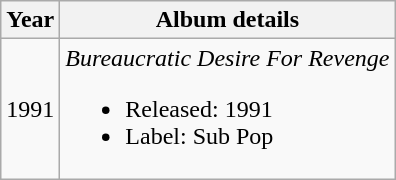<table class="wikitable">
<tr>
<th>Year</th>
<th>Album details</th>
</tr>
<tr>
<td>1991</td>
<td><em>Bureaucratic Desire For Revenge</em><br><ul><li>Released: 1991</li><li>Label: Sub Pop</li></ul></td>
</tr>
</table>
